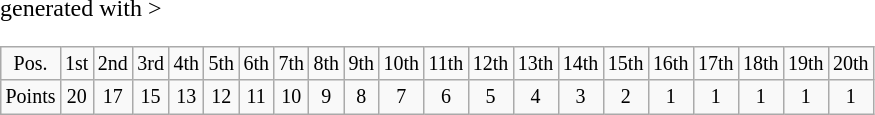<table class="wikitable" <hiddentext>generated with >
<tr style="font-size:10pt" align="center" valign="bottom">
<td>Pos.</td>
<td>1st</td>
<td>2nd</td>
<td>3rd</td>
<td>4th</td>
<td>5th</td>
<td>6th</td>
<td>7th</td>
<td>8th</td>
<td>9th</td>
<td>10th</td>
<td>11th</td>
<td>12th</td>
<td>13th</td>
<td>14th</td>
<td>15th</td>
<td>16th</td>
<td>17th</td>
<td>18th</td>
<td>19th</td>
<td>20th</td>
</tr>
<tr style="font-size:10pt" align="center" valign="bottom">
<td>Points</td>
<td>20</td>
<td>17</td>
<td>15</td>
<td>13</td>
<td>12</td>
<td>11</td>
<td>10</td>
<td>9</td>
<td>8</td>
<td>7</td>
<td>6</td>
<td>5</td>
<td>4</td>
<td>3</td>
<td>2</td>
<td>1</td>
<td>1</td>
<td>1</td>
<td>1</td>
<td>1</td>
</tr>
</table>
